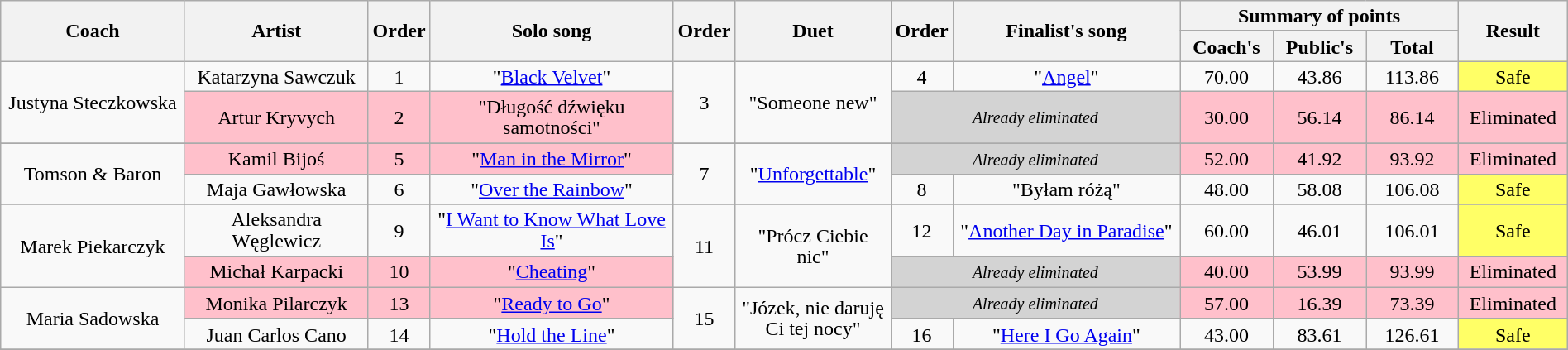<table class="wikitable" style="text-align:center; line-height:17px; width:100%;">
<tr>
<th width="12%" rowspan="2">Coach</th>
<th width="12%" rowspan="2">Artist</th>
<th width="3%" rowspan="2">Order</th>
<th width="16%" rowspan="2">Solo song</th>
<th width="3%" rowspan="2">Order</th>
<th width="10%" rowspan="2">Duet</th>
<th width="3%" rowspan="2">Order</th>
<th width="15%" rowspan="2">Finalist's song</th>
<th width="18%" colspan="3">Summary of points</th>
<th width="7%" rowspan="2">Result</th>
</tr>
<tr>
<th width="6%">Coach's</th>
<th width="6%">Public's</th>
<th width="6%">Total</th>
</tr>
<tr>
<td rowspan="2">Justyna Steczkowska</td>
<td>Katarzyna Sawczuk</td>
<td>1</td>
<td>"<a href='#'>Black Velvet</a>"</td>
<td rowspan="2">3</td>
<td rowspan="2">"Someone new"</td>
<td>4</td>
<td>"<a href='#'>Angel</a>"</td>
<td>70.00</td>
<td>43.86</td>
<td>113.86</td>
<td style="background-color:#FFFF66;">Safe</td>
</tr>
<tr>
<td style="background-color:pink;">Artur Kryvych</td>
<td style="background-color:pink;">2</td>
<td style="background-color:pink;">"Długość dźwięku samotności"</td>
<td style="background-color:lightgrey;" colspan="2"><small><em>Already eliminated</em></small></td>
<td style="background-color:pink;">30.00</td>
<td style="background-color:pink;">56.14</td>
<td style="background-color:pink;">86.14</td>
<td style="background-color:pink;">Eliminated</td>
</tr>
<tr>
</tr>
<tr>
<td rowspan="2">Tomson & Baron</td>
<td style="background-color:pink;">Kamil Bijoś</td>
<td style="background-color:pink;">5</td>
<td style="background-color:pink;">"<a href='#'>Man in the Mirror</a>"</td>
<td rowspan="2">7</td>
<td rowspan="2">"<a href='#'>Unforgettable</a>"</td>
<td style="background-color:lightgrey;" colspan="2"><small><em>Already eliminated</em></small></td>
<td style="background-color:pink;">52.00</td>
<td style="background-color:pink;">41.92</td>
<td style="background-color:pink;">93.92</td>
<td style="background-color:pink;">Eliminated</td>
</tr>
<tr>
<td>Maja Gawłowska</td>
<td>6</td>
<td>"<a href='#'>Over the Rainbow</a>"</td>
<td>8</td>
<td>"Byłam różą"</td>
<td>48.00</td>
<td>58.08</td>
<td>106.08</td>
<td style="background-color:#FFFF66;">Safe</td>
</tr>
<tr>
</tr>
<tr>
<td rowspan="2">Marek Piekarczyk</td>
<td>Aleksandra Węglewicz</td>
<td>9</td>
<td>"<a href='#'>I Want to Know What Love Is</a>"</td>
<td rowspan="2">11</td>
<td rowspan="2">"Prócz Ciebie nic"</td>
<td>12</td>
<td>"<a href='#'>Another Day in Paradise</a>"</td>
<td>60.00</td>
<td>46.01</td>
<td>106.01</td>
<td style="background-color:#FFFF66;">Safe</td>
</tr>
<tr>
<td style="background-color:pink;">Michał Karpacki</td>
<td style="background-color:pink;">10</td>
<td style="background-color:pink;">"<a href='#'>Cheating</a>"</td>
<td style="background-color:lightgrey;" colspan="2"><small><em>Already eliminated</em></small></td>
<td style="background-color:pink;">40.00</td>
<td style="background-color:pink;">53.99</td>
<td style="background-color:pink;">93.99</td>
<td style="background-color:pink;">Eliminated</td>
</tr>
<tr>
<td rowspan="2">Maria Sadowska</td>
<td style="background-color:pink;">Monika Pilarczyk</td>
<td style="background-color:pink;">13</td>
<td style="background-color:pink;">"<a href='#'>Ready to Go</a>"</td>
<td rowspan="2">15</td>
<td rowspan="2">"Józek, nie daruję Ci tej nocy"</td>
<td style="background-color:lightgrey;" colspan="2"><small><em>Already eliminated</em></small></td>
<td style="background-color:pink;">57.00</td>
<td style="background-color:pink;">16.39</td>
<td style="background-color:pink;">73.39</td>
<td style="background-color:pink;">Eliminated</td>
</tr>
<tr>
<td>Juan Carlos Cano</td>
<td>14</td>
<td>"<a href='#'>Hold the Line</a>"</td>
<td>16</td>
<td>"<a href='#'>Here I Go Again</a>"</td>
<td>43.00</td>
<td>83.61</td>
<td>126.61</td>
<td style="background-color:#FFFF66;">Safe</td>
</tr>
<tr>
</tr>
</table>
